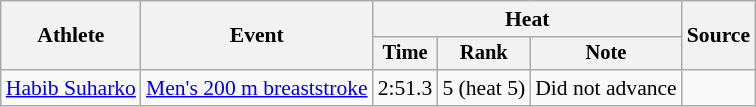<table class=wikitable style="font-size:90%">
<tr>
<th rowspan="2">Athlete</th>
<th rowspan="2">Event</th>
<th colspan="3">Heat</th>
<th rowspan="2">Source</th>
</tr>
<tr style="font-size:95%">
<th>Time</th>
<th>Rank</th>
<th>Note</th>
</tr>
<tr align=center>
<td align=left><a href='#'>Habib Suharko</a></td>
<td align=left><a href='#'>Men's 200 m breaststroke</a></td>
<td>2:51.3</td>
<td>5 (heat 5)</td>
<td>Did not advance</td>
<td></td>
</tr>
</table>
